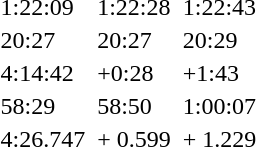<table>
<tr>
<td></td>
<td></td>
<td>1:22:09</td>
<td></td>
<td>1:22:28</td>
<td></td>
<td>1:22:43</td>
</tr>
<tr>
<td></td>
<td></td>
<td>20:27</td>
<td></td>
<td>20:27</td>
<td></td>
<td>20:29</td>
</tr>
<tr>
<td></td>
<td></td>
<td>4:14:42</td>
<td></td>
<td>+0:28</td>
<td></td>
<td>+1:43</td>
</tr>
<tr>
<td></td>
<td></td>
<td>58:29</td>
<td></td>
<td>58:50</td>
<td></td>
<td>1:00:07</td>
</tr>
<tr>
<td></td>
<td></td>
<td>4:26.747</td>
<td></td>
<td>+ 0.599</td>
<td></td>
<td>+ 1.229</td>
</tr>
<tr>
</tr>
</table>
